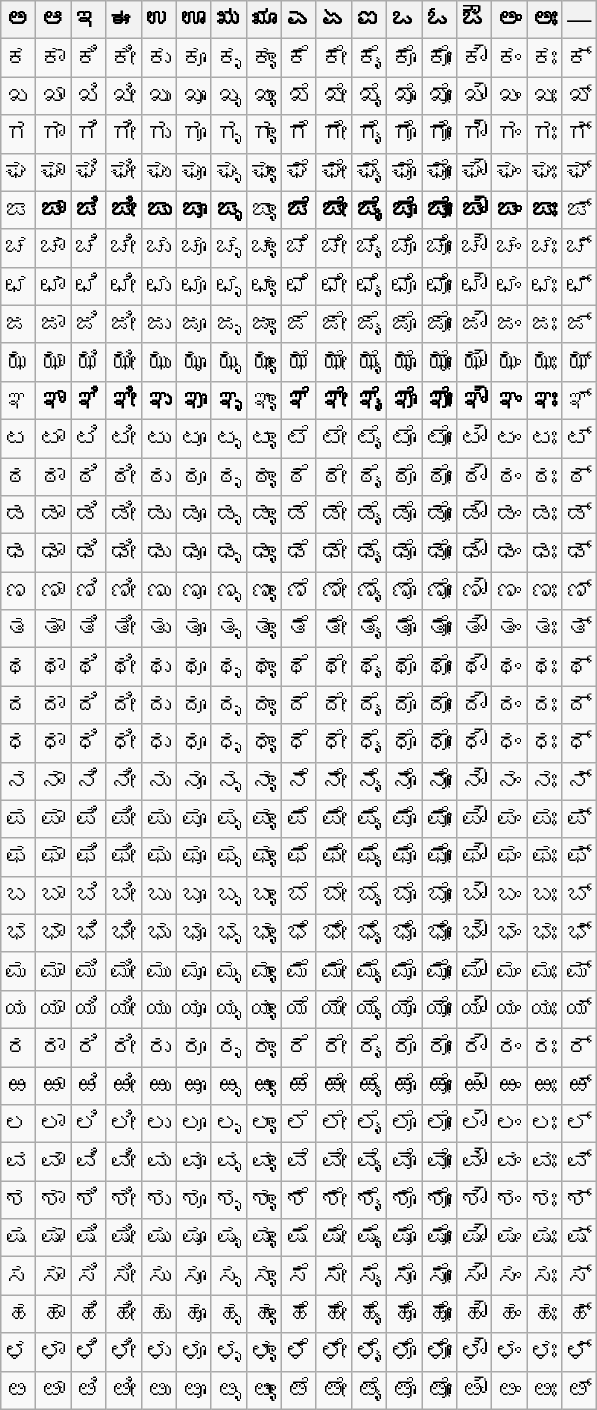<table class="wikitable collapsible collapsed" style="width:auto;text-align:center" lang="kn">
<tr>
<th>ಅ</th>
<th>ಆ</th>
<th>ಇ</th>
<th>ಈ</th>
<th>ಉ</th>
<th>ಊ</th>
<th>ಋ</th>
<th>ೠ</th>
<th>ಎ</th>
<th>ಏ</th>
<th>ಐ</th>
<th>ಒ</th>
<th>ಓ</th>
<th>ಔ</th>
<th>ಅಂ</th>
<th>ಅಃ</th>
<th>—</th>
</tr>
<tr>
<td>ಕ</td>
<td>ಕಾ</td>
<td>ಕಿ</td>
<td>ಕೀ</td>
<td>ಕು</td>
<td>ಕೂ</td>
<td>ಕೃ</td>
<td>ಕೄ</td>
<td>ಕೆ</td>
<td>ಕೇ</td>
<td>ಕೈ</td>
<td>ಕೊ</td>
<td>ಕೋ</td>
<td>ಕೌ</td>
<td>ಕಂ</td>
<td>ಕಃ</td>
<td>ಕ್</td>
</tr>
<tr>
<td>ಖ</td>
<td>ಖಾ</td>
<td>ಖಿ</td>
<td>ಖೀ</td>
<td>ಖು</td>
<td>ಖೂ</td>
<td>ಖೃ</td>
<td>ಖೄ</td>
<td>ಖೆ</td>
<td>ಖೇ</td>
<td>ಖೈ</td>
<td>ಖೊ</td>
<td>ಖೋ</td>
<td>ಖೌ</td>
<td>ಖಂ</td>
<td>ಖಃ</td>
<td>ಖ್</td>
</tr>
<tr>
<td>ಗ</td>
<td>ಗಾ</td>
<td>ಗಿ</td>
<td>ಗೀ</td>
<td>ಗು</td>
<td>ಗೂ</td>
<td>ಗೃ</td>
<td>ಗೄ</td>
<td>ಗೆ</td>
<td>ಗೇ</td>
<td>ಗೈ</td>
<td>ಗೊ</td>
<td>ಗೋ</td>
<td>ಗೌ</td>
<td>ಗಂ</td>
<td>ಗಃ</td>
<td>ಗ್</td>
</tr>
<tr>
<td>ಘ</td>
<td>ಘಾ</td>
<td>ಘಿ</td>
<td>ಘೀ</td>
<td>ಘು</td>
<td>ಘೂ</td>
<td>ಘೃ</td>
<td>ಘೄ</td>
<td>ಘೆ</td>
<td>ಘೇ</td>
<td>ಘೈ</td>
<td>ಘೊ</td>
<td>ಘೋ</td>
<td>ಘೌ</td>
<td>ಘಂ</td>
<td>ಘಃ</td>
<td>ಘ್</td>
</tr>
<tr>
<td>ಙ</td>
<td><strong>ಙಾ</strong></td>
<td><strong>ಙಿ</strong></td>
<td><strong>ಙೀ</strong></td>
<td><strong>ಙು</strong></td>
<td><strong>ಙೂ</strong></td>
<td><strong>ಙೃ</strong></td>
<td>ಙೄ</td>
<td><strong>ಙೆ</strong></td>
<td><strong>ಙೇ</strong></td>
<td><strong>ಙೈ</strong></td>
<td><strong>ಙೊ</strong></td>
<td><strong>ಙೋ</strong></td>
<td><strong>ಙೌ</strong></td>
<td><strong>ಙಂ</strong></td>
<td><strong>ಙಃ</strong></td>
<td>ಙ್</td>
</tr>
<tr>
<td>ಚ</td>
<td>ಚಾ</td>
<td>ಚಿ</td>
<td>ಚೀ</td>
<td>ಚು</td>
<td>ಚೂ</td>
<td>ಚೃ</td>
<td>ಚೄ</td>
<td>ಚೆ</td>
<td>ಚೇ</td>
<td>ಚೈ</td>
<td>ಚೊ</td>
<td>ಚೋ</td>
<td>ಚೌ</td>
<td>ಚಂ</td>
<td>ಚಃ</td>
<td>ಚ್</td>
</tr>
<tr>
<td>ಛ</td>
<td>ಛಾ</td>
<td>ಛಿ</td>
<td>ಛೀ</td>
<td>ಛು</td>
<td>ಛೂ</td>
<td>ಛೃ</td>
<td>ಛೄ</td>
<td>ಛೆ</td>
<td>ಛೇ</td>
<td>ಛೈ</td>
<td>ಛೊ</td>
<td>ಛೋ</td>
<td>ಛೌ</td>
<td>ಛಂ</td>
<td>ಛಃ</td>
<td>ಛ್</td>
</tr>
<tr>
<td>ಜ</td>
<td>ಜಾ</td>
<td>ಜಿ</td>
<td>ಜೀ</td>
<td>ಜು</td>
<td>ಜೂ</td>
<td>ಜೃ</td>
<td>ಜೄ</td>
<td>ಜೆ</td>
<td>ಜೇ</td>
<td>ಜೈ</td>
<td>ಜೊ</td>
<td>ಜೋ</td>
<td>ಜೌ</td>
<td>ಜಂ</td>
<td>ಜಃ</td>
<td>ಜ್</td>
</tr>
<tr>
<td>ಝ</td>
<td>ಝಾ</td>
<td>ಝಿ</td>
<td>ಝೀ</td>
<td>ಝು</td>
<td>ಝೂ</td>
<td>ಝೃ</td>
<td>ಝೄ</td>
<td>ಝೆ</td>
<td>ಝೇ</td>
<td>ಝೈ</td>
<td>ಝೊ</td>
<td>ಝೋ</td>
<td>ಝೌ</td>
<td>ಝಂ</td>
<td>ಝಃ</td>
<td>ಝ್</td>
</tr>
<tr>
<td>ಞ</td>
<td><strong>ಞಾ</strong></td>
<td><strong>ಞಿ</strong></td>
<td><strong>ಞೀ</strong></td>
<td><strong>ಞು</strong></td>
<td><strong>ಞೂ</strong></td>
<td><strong>ಞೃ</strong></td>
<td>ಞೄ</td>
<td><strong>ಞೆ</strong></td>
<td><strong>ಞೇ</strong></td>
<td><strong>ಞೈ</strong></td>
<td><strong>ಞೊ</strong></td>
<td><strong>ಞೋ</strong></td>
<td><strong>ಞೌ</strong></td>
<td><strong>ಞಂ</strong></td>
<td><strong>ಞಃ</strong></td>
<td>ಞ್</td>
</tr>
<tr>
<td>ಟ</td>
<td>ಟಾ</td>
<td>ಟಿ</td>
<td>ಟೀ</td>
<td>ಟು</td>
<td>ಟೂ</td>
<td>ಟೃ</td>
<td>ಟೄ</td>
<td>ಟೆ</td>
<td>ಟೇ</td>
<td>ಟೈ</td>
<td>ಟೊ</td>
<td>ಟೋ</td>
<td>ಟೌ</td>
<td>ಟಂ</td>
<td>ಟಃ</td>
<td>ಟ್</td>
</tr>
<tr>
<td>ಠ</td>
<td>ಠಾ</td>
<td>ಠಿ</td>
<td>ಠೀ</td>
<td>ಠು</td>
<td>ಠೂ</td>
<td>ಠೃ</td>
<td>ಠೄ</td>
<td>ಠೆ</td>
<td>ಠೇ</td>
<td>ಠೈ</td>
<td>ಠೊ</td>
<td>ಠೋ</td>
<td>ಠೌ</td>
<td>ಠಂ</td>
<td>ಠಃ</td>
<td>ಠ್</td>
</tr>
<tr>
<td>ಡ</td>
<td>ಡಾ</td>
<td>ಡಿ</td>
<td>ಡೀ</td>
<td>ಡು</td>
<td>ಡೂ</td>
<td>ಡೃ</td>
<td>ಡೄ</td>
<td>ಡೆ</td>
<td>ಡೇ</td>
<td>ಡೈ</td>
<td>ಡೊ</td>
<td>ಡೋ</td>
<td>ಡೌ</td>
<td>ಡಂ</td>
<td>ಡಃ</td>
<td>ಡ್</td>
</tr>
<tr>
<td>ಢ</td>
<td>ಢಾ</td>
<td>ಢಿ</td>
<td>ಢೀ</td>
<td>ಢು</td>
<td>ಢೂ</td>
<td>ಢೃ</td>
<td>ಢೄ</td>
<td>ಢೆ</td>
<td>ಢೇ</td>
<td>ಢೈ</td>
<td>ಢೊ</td>
<td>ಢೋ</td>
<td>ಢೌ</td>
<td>ಢಂ</td>
<td>ಢಃ</td>
<td>ಢ್</td>
</tr>
<tr>
<td>ಣ</td>
<td>ಣಾ</td>
<td>ಣಿ</td>
<td>ಣೀ</td>
<td>ಣು</td>
<td>ಣೂ</td>
<td>ಣೃ</td>
<td>ಣೄ</td>
<td>ಣೆ</td>
<td>ಣೇ</td>
<td>ಣೈ</td>
<td>ಣೊ</td>
<td>ಣೋ</td>
<td>ಣೌ</td>
<td>ಣಂ</td>
<td>ಣಃ</td>
<td>ಣ್</td>
</tr>
<tr>
<td>ತ</td>
<td>ತಾ</td>
<td>ತಿ</td>
<td>ತೀ</td>
<td>ತು</td>
<td>ತೂ</td>
<td>ತೃ</td>
<td>ತೄ</td>
<td>ತೆ</td>
<td>ತೇ</td>
<td>ತೈ</td>
<td>ತೊ</td>
<td>ತೋ</td>
<td>ತೌ</td>
<td>ತಂ</td>
<td>ತಃ</td>
<td>ತ್</td>
</tr>
<tr>
<td>ಥ</td>
<td>ಥಾ</td>
<td>ಥಿ</td>
<td>ಥೀ</td>
<td>ಥು</td>
<td>ಥೂ</td>
<td>ಥೃ</td>
<td>ಥೄ</td>
<td>ಥೆ</td>
<td>ಥೇ</td>
<td>ಥೈ</td>
<td>ಥೊ</td>
<td>ಥೋ</td>
<td>ಥೌ</td>
<td>ಥಂ</td>
<td>ಥಃ</td>
<td>ಥ್</td>
</tr>
<tr>
<td>ದ</td>
<td>ದಾ</td>
<td>ದಿ</td>
<td>ದೀ</td>
<td>ದು</td>
<td>ದೂ</td>
<td>ದೃ</td>
<td>ದೄ</td>
<td>ದೆ</td>
<td>ದೇ</td>
<td>ದೈ</td>
<td>ದೊ</td>
<td>ದೋ</td>
<td>ದೌ</td>
<td>ದಂ</td>
<td>ದಃ</td>
<td>ದ್</td>
</tr>
<tr>
<td>ಧ</td>
<td>ಧಾ</td>
<td>ಧಿ</td>
<td>ಧೀ</td>
<td>ಧು</td>
<td>ಧೂ</td>
<td>ಧೃ</td>
<td>ಧೄ</td>
<td>ಧೆ</td>
<td>ಧೇ</td>
<td>ಧೈ</td>
<td>ಧೊ</td>
<td>ಧೋ</td>
<td>ಧೌ</td>
<td>ಧಂ</td>
<td>ಧಃ</td>
<td>ಧ್</td>
</tr>
<tr>
<td>ನ</td>
<td>ನಾ</td>
<td>ನಿ</td>
<td>ನೀ</td>
<td>ನು</td>
<td>ನೂ</td>
<td>ನೃ</td>
<td>ನೄ</td>
<td>ನೆ</td>
<td>ನೇ</td>
<td>ನೈ</td>
<td>ನೊ</td>
<td>ನೋ</td>
<td>ನೌ</td>
<td>ನಂ</td>
<td>ನಃ</td>
<td>ನ್</td>
</tr>
<tr>
<td>ಪ</td>
<td>ಪಾ</td>
<td>ಪಿ</td>
<td>ಪೀ</td>
<td>ಪು</td>
<td>ಪೂ</td>
<td>ಪೃ</td>
<td>ಪೄ</td>
<td>ಪೆ</td>
<td>ಪೇ</td>
<td>ಪೈ</td>
<td>ಪೊ</td>
<td>ಪೋ</td>
<td>ಪೌ</td>
<td>ಪಂ</td>
<td>ಪಃ</td>
<td>ಪ್</td>
</tr>
<tr>
<td>ಫ</td>
<td>ಫಾ</td>
<td>ಫಿ</td>
<td>ಫೀ</td>
<td>ಫು</td>
<td>ಫೂ</td>
<td>ಫೃ</td>
<td>ಫೄ</td>
<td>ಫೆ</td>
<td>ಫೇ</td>
<td>ಫೈ</td>
<td>ಫೊ</td>
<td>ಫೋ</td>
<td>ಫೌ</td>
<td>ಫಂ</td>
<td>ಫಃ</td>
<td>ಫ್</td>
</tr>
<tr>
<td>ಬ</td>
<td>ಬಾ</td>
<td>ಬಿ</td>
<td>ಬೀ</td>
<td>ಬು</td>
<td>ಬೂ</td>
<td>ಬೃ</td>
<td>ಬೄ</td>
<td>ಬೆ</td>
<td>ಬೇ</td>
<td>ಬೈ</td>
<td>ಬೊ</td>
<td>ಬೋ</td>
<td>ಬೌ</td>
<td>ಬಂ</td>
<td>ಬಃ</td>
<td>ಬ್</td>
</tr>
<tr>
<td>ಭ</td>
<td>ಭಾ</td>
<td>ಭಿ</td>
<td>ಭೀ</td>
<td>ಭು</td>
<td>ಭೂ</td>
<td>ಭೃ</td>
<td>ಭೄ</td>
<td>ಭೆ</td>
<td>ಭೇ</td>
<td>ಭೈ</td>
<td>ಭೊ</td>
<td>ಭೋ</td>
<td>ಭೌ</td>
<td>ಭಂ</td>
<td>ಭಃ</td>
<td>ಭ್</td>
</tr>
<tr>
<td>ಮ</td>
<td>ಮಾ</td>
<td>ಮಿ</td>
<td>ಮೀ</td>
<td>ಮು</td>
<td>ಮೂ</td>
<td>ಮೃ</td>
<td>ಮೄ</td>
<td>ಮೆ</td>
<td>ಮೇ</td>
<td>ಮೈ</td>
<td>ಮೊ</td>
<td>ಮೋ</td>
<td>ಮೌ</td>
<td>ಮಂ</td>
<td>ಮಃ</td>
<td>ಮ್</td>
</tr>
<tr>
<td>ಯ</td>
<td>ಯಾ</td>
<td>ಯಿ</td>
<td>ಯೀ</td>
<td>ಯು</td>
<td>ಯೂ</td>
<td>ಯೃ</td>
<td>ಯೄ</td>
<td>ಯೆ</td>
<td>ಯೇ</td>
<td>ಯೈ</td>
<td>ಯೊ</td>
<td>ಯೋ</td>
<td>ಯೌ</td>
<td>ಯಂ</td>
<td>ಯಃ</td>
<td>ಯ್</td>
</tr>
<tr>
<td>ರ</td>
<td>ರಾ</td>
<td>ರಿ</td>
<td>ರೀ</td>
<td>ರು</td>
<td>ರೂ</td>
<td>ರೃ</td>
<td>ರೄ</td>
<td>ರೆ</td>
<td>ರೇ</td>
<td>ರೈ</td>
<td>ರೊ</td>
<td>ರೋ</td>
<td>ರೌ</td>
<td>ರಂ</td>
<td>ರಃ</td>
<td>ರ್</td>
</tr>
<tr>
<td>ಱ</td>
<td>ಱಾ</td>
<td>ಱಿ</td>
<td>ಱೀ</td>
<td>ಱು</td>
<td>ಱೂ</td>
<td>ಱೃ</td>
<td>ಱೄ</td>
<td>ಱೆ</td>
<td>ಱೇ</td>
<td>ಱೈ</td>
<td>ಱೊ</td>
<td>ಱೋ</td>
<td>ಱೌ</td>
<td>ಱಂ</td>
<td>ಱಃ</td>
<td>ಱ್</td>
</tr>
<tr>
<td>ಲ</td>
<td>ಲಾ</td>
<td>ಲಿ</td>
<td>ಲೀ</td>
<td>ಲು</td>
<td>ಲೂ</td>
<td>ಲೃ</td>
<td>ಲೄ</td>
<td>ಲೆ</td>
<td>ಲೇ</td>
<td>ಲೈ</td>
<td>ಲೊ</td>
<td>ಲೋ</td>
<td>ಲೌ</td>
<td>ಲಂ</td>
<td>ಲಃ</td>
<td>ಲ್</td>
</tr>
<tr>
<td>ವ</td>
<td>ವಾ</td>
<td>ವಿ</td>
<td>ವೀ</td>
<td>ವು</td>
<td>ವೂ</td>
<td>ವೃ</td>
<td>ವೄ</td>
<td>ವೆ</td>
<td>ವೇ</td>
<td>ವೈ</td>
<td>ವೊ</td>
<td>ವೋ</td>
<td>ವೌ</td>
<td>ವಂ</td>
<td>ವಃ</td>
<td>ವ್</td>
</tr>
<tr>
<td>ಶ</td>
<td>ಶಾ</td>
<td>ಶಿ</td>
<td>ಶೀ</td>
<td>ಶು</td>
<td>ಶೂ</td>
<td>ಶೃ</td>
<td>ಶೄ</td>
<td>ಶೆ</td>
<td>ಶೇ</td>
<td>ಶೈ</td>
<td>ಶೊ</td>
<td>ಶೋ</td>
<td>ಶೌ</td>
<td>ಶಂ</td>
<td>ಶಃ</td>
<td>ಶ್</td>
</tr>
<tr>
<td>ಷ</td>
<td>ಷಾ</td>
<td>ಷಿ</td>
<td>ಷೀ</td>
<td>ಷು</td>
<td>ಷೂ</td>
<td>ಷೃ</td>
<td>ಷೄ</td>
<td>ಷೆ</td>
<td>ಷೇ</td>
<td>ಷೈ</td>
<td>ಷೊ</td>
<td>ಷೋ</td>
<td>ಷೌ</td>
<td>ಷಂ</td>
<td>ಷಃ</td>
<td>ಷ್</td>
</tr>
<tr>
<td>ಸ</td>
<td>ಸಾ</td>
<td>ಸಿ</td>
<td>ಸೀ</td>
<td>ಸು</td>
<td>ಸೂ</td>
<td>ಸೃ</td>
<td>ಸೄ</td>
<td>ಸೆ</td>
<td>ಸೇ</td>
<td>ಸೈ</td>
<td>ಸೊ</td>
<td>ಸೋ</td>
<td>ಸೌ</td>
<td>ಸಂ</td>
<td>ಸಃ</td>
<td>ಸ್</td>
</tr>
<tr>
<td>ಹ</td>
<td>ಹಾ</td>
<td>ಹಿ</td>
<td>ಹೀ</td>
<td>ಹು</td>
<td>ಹೂ</td>
<td>ಹೃ</td>
<td>ಹೄ</td>
<td>ಹೆ</td>
<td>ಹೇ</td>
<td>ಹೈ</td>
<td>ಹೊ</td>
<td>ಹೋ</td>
<td>ಹೌ</td>
<td>ಹಂ</td>
<td>ಹಃ</td>
<td>ಹ್</td>
</tr>
<tr>
<td>ಳ</td>
<td>ಳಾ</td>
<td>ಳಿ</td>
<td>ಳೀ</td>
<td>ಳು</td>
<td>ಳೂ</td>
<td>ಳೃ</td>
<td>ಳೄ</td>
<td>ಳೆ</td>
<td>ಳೇ</td>
<td>ಳೈ</td>
<td>ಳೊ</td>
<td>ಳೋ</td>
<td>ಳೌ</td>
<td>ಳಂ</td>
<td>ಳಃ</td>
<td>ಳ್</td>
</tr>
<tr>
<td>ೞ</td>
<td>ೞಾ</td>
<td>ೞಿ</td>
<td>ೞೀ</td>
<td>ೞು</td>
<td>ೞೂ</td>
<td>ೞೃ</td>
<td>ೞೄ</td>
<td>ೞೆ</td>
<td>ೞೇ</td>
<td>ೞೈ</td>
<td>ೞೊ</td>
<td>ೞೋ</td>
<td>ೞೌ</td>
<td>ೞಂ</td>
<td>ೞಃ</td>
<td>ೞ್</td>
</tr>
</table>
